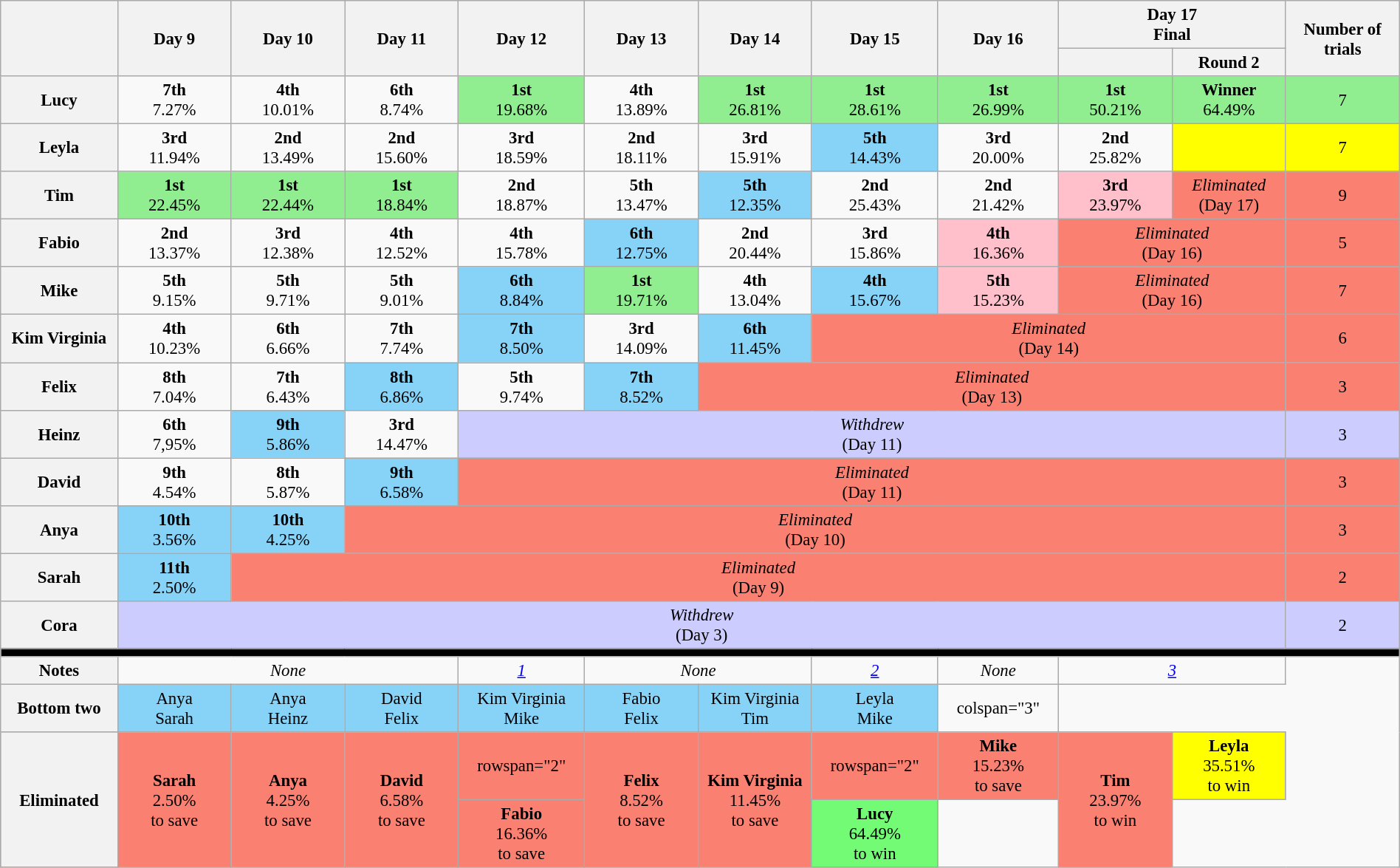<table class="wikitable" style="text-align:center; font-size:95%; width:100%;">
<tr>
<th style="width:6%" rowspan="2"></th>
<th style="width:6%" rowspan="2">Day 9</th>
<th style="width:6%" rowspan="2">Day 10</th>
<th style="width:6%" rowspan="2">Day 11</th>
<th style="width:6%" rowspan="2">Day 12</th>
<th style="width:6%" rowspan="2">Day 13</th>
<th style="width:6%" rowspan="2">Day 14</th>
<th style="width:6%" rowspan="2">Day 15</th>
<th style="width:6%" rowspan="2">Day 16</th>
<th style="width:12%" colspan="2">Day 17<br>Final</th>
<th style="width:6%" rowspan="2">Number of trials</th>
</tr>
<tr>
<th style="width:6%"></th>
<th style="width:6%">Round 2</th>
</tr>
<tr>
<th>Lucy</th>
<td><strong>7th</strong><br>7.27%</td>
<td><strong>4th</strong><br>10.01%</td>
<td><strong>6th</strong><br>8.74%</td>
<td style="background:lightgreen;"><strong>1st</strong><br>19.68%</td>
<td><strong>4th</strong><br>13.89%</td>
<td style="background:lightgreen;"><strong>1st</strong><br>26.81%</td>
<td style="background:lightgreen;"><strong>1st</strong><br>28.61%</td>
<td style="background:lightgreen;"><strong>1st</strong><br>26.99%</td>
<td style="background:lightgreen;"><strong>1st</strong><br>50.21%</td>
<td bgcolor=lightgreen><strong>Winner</strong><br>64.49%</td>
<td bgcolor=lightgreen>7</td>
</tr>
<tr>
<th>Leyla</th>
<td><strong>3rd</strong><br>11.94%</td>
<td><strong>2nd</strong><br>13.49%</td>
<td><strong>2nd</strong><br>15.60%</td>
<td><strong>3rd</strong><br>18.59%</td>
<td><strong>2nd</strong><br>18.11%</td>
<td><strong>3rd</strong><br>15.91%</td>
<td style="background:#87D3F8"><strong>5th</strong><br>14.43%</td>
<td><strong>3rd</strong><br>20.00%</td>
<td><strong>2nd</strong><br>25.82%</td>
<td bgcolor=Yellow></td>
<td bgcolor=yellow>7</td>
</tr>
<tr>
<th>Tim</th>
<td style="background:lightgreen;"><strong>1st</strong><br>22.45%</td>
<td style="background:lightgreen;"><strong>1st</strong><br>22.44%</td>
<td style="background:lightgreen;"><strong>1st</strong><br>18.84%</td>
<td><strong>2nd</strong><br>18.87%</td>
<td><strong>5th</strong><br>13.47%</td>
<td style="background:#87D3F8"><strong>5th</strong><br>12.35%</td>
<td><strong>2nd</strong><br>25.43%</td>
<td><strong>2nd</strong><br>21.42%</td>
<td style="background:pink;"><strong>3rd</strong><br>23.97%</td>
<td style="background:salmon;" colspan="1"><em>Eliminated</em><br>(Day 17)</td>
<td style="background:salmon;">9</td>
</tr>
<tr>
<th>Fabio</th>
<td><strong>2nd</strong><br>13.37%</td>
<td><strong>3rd</strong><br>12.38%</td>
<td><strong>4th</strong><br>12.52%</td>
<td><strong>4th</strong><br>15.78%</td>
<td style="background:#87D3F8"><strong>6th</strong><br>12.75%</td>
<td><strong>2nd</strong><br>20.44%</td>
<td><strong>3rd</strong><br>15.86%</td>
<td style="background:pink;"><strong>4th</strong><br>16.36%</td>
<td style="background:salmon;" colspan="2"><em>Eliminated</em><br>(Day 16)</td>
<td style="background:salmon;">5</td>
</tr>
<tr>
<th>Mike</th>
<td><strong>5th</strong><br>9.15%</td>
<td><strong>5th</strong><br>9.71%</td>
<td><strong>5th</strong><br>9.01%</td>
<td style="background:#87D3F8"><strong>6th</strong><br>8.84%</td>
<td style="background:lightgreen;"><strong>1st</strong><br>19.71%</td>
<td><strong>4th</strong><br>13.04%</td>
<td style="background:#87D3F8"><strong>4th</strong><br>15.67%</td>
<td style="background:pink;"><strong>5th</strong><br>15.23%</td>
<td style="background:salmon;" colspan="2"><em>Eliminated</em><br>(Day 16)</td>
<td style="background:salmon;">7</td>
</tr>
<tr>
<th>Kim Virginia</th>
<td><strong>4th</strong><br>10.23%</td>
<td><strong>6th</strong><br>6.66%</td>
<td><strong>7th</strong><br>7.74%</td>
<td style="background:#87D3F8"><strong>7th</strong><br>8.50%</td>
<td><strong>3rd</strong><br>14.09%</td>
<td style="background:#87D3F8"><strong>6th</strong><br>11.45%</td>
<td style="background:salmon;" colspan="4"><em>Eliminated</em><br>(Day 14)</td>
<td style="background:salmon;">6</td>
</tr>
<tr>
<th>Felix</th>
<td><strong>8th</strong><br>7.04%</td>
<td><strong>7th</strong><br>6.43%</td>
<td style="background:#87D3F8"><strong>8th</strong><br>6.86%</td>
<td><strong>5th</strong><br>9.74%</td>
<td style="background:#87D3F8"><strong>7th</strong><br>8.52%</td>
<td style="background:salmon;" colspan="5"><em>Eliminated</em><br>(Day 13)</td>
<td style="background:salmon;">3</td>
</tr>
<tr>
<th>Heinz</th>
<td><strong>6th</strong><br>7,95%</td>
<td style="background:#87D3F8"><strong>9th</strong><br>5.86%</td>
<td><strong>3rd</strong><br>14.47%</td>
<td style="background:#ccf;" colspan="7"><em>Withdrew</em><br>(Day 11)</td>
<td style="background:#ccf;">3</td>
</tr>
<tr>
<th>David</th>
<td><strong>9th</strong><br>4.54%</td>
<td><strong>8th</strong><br>5.87%</td>
<td style="background:#87D3F8"><strong>9th</strong><br>6.58%</td>
<td style="background:salmon;" colspan="7"><em>Eliminated</em><br>(Day 11)</td>
<td style="background:salmon;">3</td>
</tr>
<tr>
<th>Anya</th>
<td style="background:#87D3F8"><strong>10th</strong><br>3.56%</td>
<td style="background:#87D3F8"><strong>10th</strong><br>4.25%</td>
<td style="background:salmon;" colspan="8"><em>Eliminated</em><br>(Day 10)</td>
<td style="background:salmon;">3</td>
</tr>
<tr>
<th>Sarah</th>
<td style="background:#87D3F8"><strong>11th</strong><br>2.50%</td>
<td style="background:salmon;" colspan="9"><em>Eliminated</em><br>(Day 9)</td>
<td style="background:salmon;">2</td>
</tr>
<tr>
<th>Cora</th>
<td style="background:#ccf;" colspan="10"><em>Withdrew</em><br>(Day 3)</td>
<td style="background:#ccf;">2</td>
</tr>
<tr>
<td style="background:#000;" colspan="12"></td>
</tr>
<tr>
<th>Notes</th>
<td colspan="3"><em>None</em></td>
<td><cite><a href='#'>1</a></cite></td>
<td colspan="2"><em>None</em></td>
<td><cite><a href='#'>2</a></cite></td>
<td><em>None</em></td>
<td colspan="2"><cite><a href='#'>3</a></cite></td>
</tr>
<tr>
<th>Bottom two</th>
<td style="background:#87d3f8;">Anya<br>Sarah</td>
<td style="background:#87d3f8;">Anya<br>Heinz</td>
<td style="background:#87d3f8;">David<br>Felix</td>
<td style="background:#87d3f8;">Kim Virginia<br>Mike</td>
<td style="background:#87d3f8;">Fabio<br>Felix</td>
<td style="background:#87d3f8;">Kim Virginia<br>Tim</td>
<td style="background:#87d3f8;">Leyla<br>Mike</td>
<td>colspan="3" </td>
</tr>
<tr style="background:salmon;">
<th rowspan="2">Eliminated</th>
<td rowspan="2"><strong>Sarah</strong><br>2.50%<br>to save</td>
<td rowspan="2"><strong>Anya</strong><br>4.25%<br>to save</td>
<td rowspan="2"><strong>David</strong><br>6.58%<br>to save</td>
<td>rowspan="2" </td>
<td rowspan="2"><strong>Felix</strong><br>8.52%<br>to save</td>
<td rowspan="2"><strong>Kim Virginia</strong><br>11.45%<br>to save</td>
<td>rowspan="2" </td>
<td><strong>Mike</strong><br>15.23%<br>to save</td>
<td rowspan="2"><strong>Tim</strong><br>23.97%<br>to win</td>
<td style="background:yellow"><strong>Leyla</strong><br>35.51%<br>to win</td>
</tr>
<tr style="background:salmon;">
<td><strong>Fabio</strong><br>16.36%<br>to save</td>
<td style="background:#73FB76"><strong>Lucy</strong><br>64.49%<br>to win</td>
</tr>
</table>
